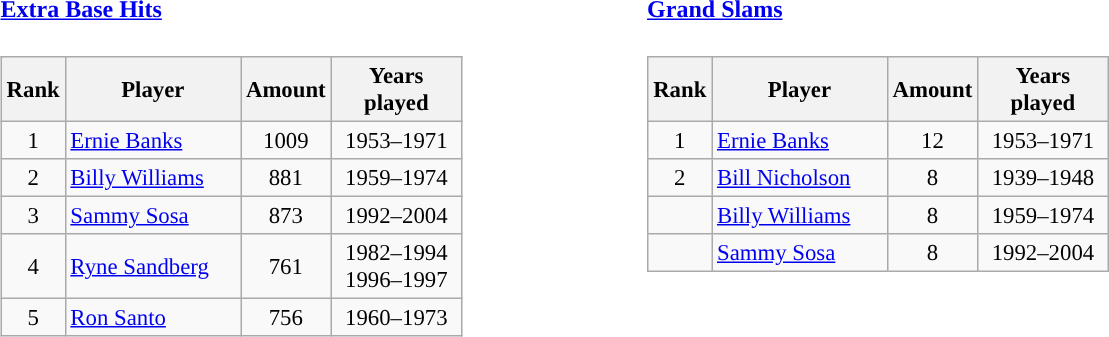<table>
<tr>
<td valign="top"><br><h4><a href='#'>Extra Base Hits</a></h4><table class="wikitable" style="font-size: 95%; text-align:left;">
<tr>
<th width="30">Rank</th>
<th width="110">Player</th>
<th width="40">Amount</th>
<th width="80">Years played</th>
</tr>
<tr>
<td align="center">1</td>
<td><a href='#'>Ernie Banks</a></td>
<td align="center">1009</td>
<td align="center">1953–1971</td>
</tr>
<tr>
<td align="center">2</td>
<td><a href='#'>Billy Williams</a></td>
<td align="center">881</td>
<td align="center">1959–1974</td>
</tr>
<tr>
<td align="center">3</td>
<td><a href='#'>Sammy Sosa</a></td>
<td align="center">873</td>
<td align="center">1992–2004</td>
</tr>
<tr>
<td align="center">4</td>
<td><a href='#'>Ryne Sandberg</a></td>
<td align="center">761</td>
<td align="center">1982–1994<br>1996–1997</td>
</tr>
<tr>
<td align="center">5</td>
<td><a href='#'>Ron Santo</a></td>
<td align="center">756</td>
<td align="center">1960–1973</td>
</tr>
</table>
</td>
<td width="100"> </td>
<td valign="top"><br><h4><a href='#'>Grand Slams</a></h4><table class="wikitable" style="font-size: 95%; text-align:left;">
<tr>
<th width="30">Rank</th>
<th width="110">Player</th>
<th width="40">Amount</th>
<th width="80">Years played</th>
</tr>
<tr>
<td align="center">1</td>
<td><a href='#'>Ernie Banks</a></td>
<td align="center">12</td>
<td align="center">1953–1971</td>
</tr>
<tr>
<td align="center">2</td>
<td><a href='#'>Bill Nicholson</a></td>
<td align="center">8</td>
<td align="center">1939–1948</td>
</tr>
<tr>
<td></td>
<td><a href='#'>Billy Williams</a></td>
<td align="center">8</td>
<td align="center">1959–1974</td>
</tr>
<tr>
<td></td>
<td><a href='#'>Sammy Sosa</a></td>
<td align="center">8</td>
<td align="center">1992–2004</td>
</tr>
</table>
</td>
</tr>
</table>
